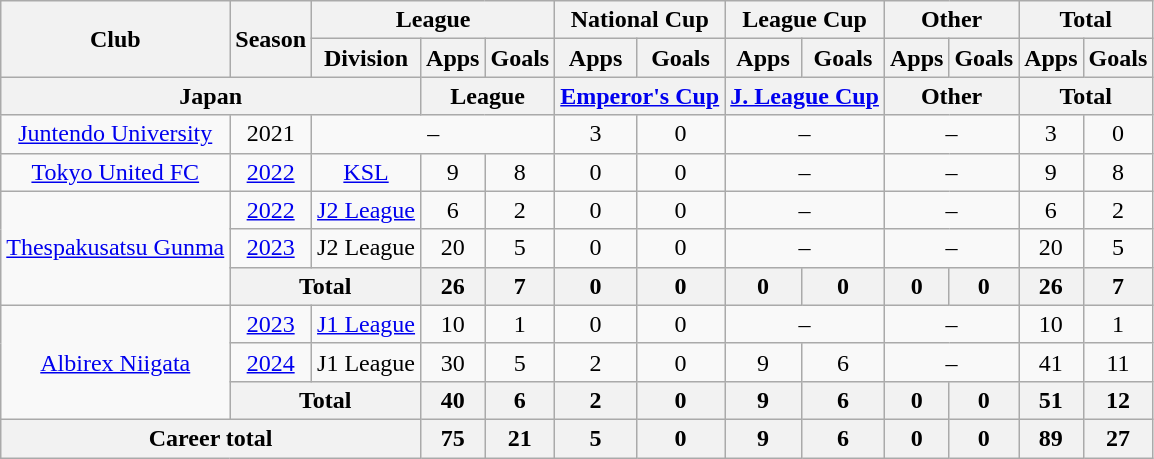<table class="wikitable" style="text-align:center">
<tr>
<th rowspan=2>Club</th>
<th rowspan=2>Season</th>
<th colspan=3>League</th>
<th colspan=2>National Cup</th>
<th colspan=2>League Cup</th>
<th colspan=2>Other</th>
<th colspan=2>Total</th>
</tr>
<tr>
<th>Division</th>
<th>Apps</th>
<th>Goals</th>
<th>Apps</th>
<th>Goals</th>
<th>Apps</th>
<th>Goals</th>
<th>Apps</th>
<th>Goals</th>
<th>Apps</th>
<th>Goals</th>
</tr>
<tr>
<th colspan=3>Japan</th>
<th colspan=2>League</th>
<th colspan=2><a href='#'>Emperor's Cup</a></th>
<th colspan=2><a href='#'>J. League Cup</a></th>
<th colspan=2>Other</th>
<th colspan=2>Total</th>
</tr>
<tr>
<td><a href='#'>Juntendo University</a></td>
<td>2021</td>
<td colspan="3">–</td>
<td>3</td>
<td>0</td>
<td colspan="2">–</td>
<td colspan="2">–</td>
<td>3</td>
<td>0</td>
</tr>
<tr>
<td><a href='#'>Tokyo United FC</a></td>
<td><a href='#'>2022</a></td>
<td><a href='#'>KSL</a></td>
<td>9</td>
<td>8</td>
<td>0</td>
<td>0</td>
<td colspan="2">–</td>
<td colspan="2">–</td>
<td>9</td>
<td>8</td>
</tr>
<tr>
<td rowspan="3"><a href='#'>Thespakusatsu Gunma</a></td>
<td><a href='#'>2022</a></td>
<td><a href='#'>J2 League</a></td>
<td>6</td>
<td>2</td>
<td>0</td>
<td>0</td>
<td colspan="2">–</td>
<td colspan="2">–</td>
<td>6</td>
<td>2</td>
</tr>
<tr>
<td><a href='#'>2023</a></td>
<td>J2 League</td>
<td>20</td>
<td>5</td>
<td>0</td>
<td>0</td>
<td colspan="2">–</td>
<td colspan="2">–</td>
<td>20</td>
<td>5</td>
</tr>
<tr>
<th colspan="2">Total</th>
<th>26</th>
<th>7</th>
<th>0</th>
<th>0</th>
<th>0</th>
<th>0</th>
<th>0</th>
<th>0</th>
<th>26</th>
<th>7</th>
</tr>
<tr>
<td rowspan="3"><a href='#'>Albirex Niigata</a></td>
<td><a href='#'>2023</a></td>
<td><a href='#'>J1 League</a></td>
<td>10</td>
<td>1</td>
<td>0</td>
<td>0</td>
<td colspan="2">–</td>
<td colspan="2">–</td>
<td>10</td>
<td>1</td>
</tr>
<tr>
<td><a href='#'>2024</a></td>
<td>J1 League</td>
<td>30</td>
<td>5</td>
<td>2</td>
<td>0</td>
<td>9</td>
<td>6</td>
<td colspan="2">–</td>
<td>41</td>
<td>11</td>
</tr>
<tr>
<th colspan="2">Total</th>
<th>40</th>
<th>6</th>
<th>2</th>
<th>0</th>
<th>9</th>
<th>6</th>
<th>0</th>
<th>0</th>
<th>51</th>
<th>12</th>
</tr>
<tr>
<th colspan=3>Career total</th>
<th>75</th>
<th>21</th>
<th>5</th>
<th>0</th>
<th>9</th>
<th>6</th>
<th>0</th>
<th>0</th>
<th>89</th>
<th>27</th>
</tr>
</table>
